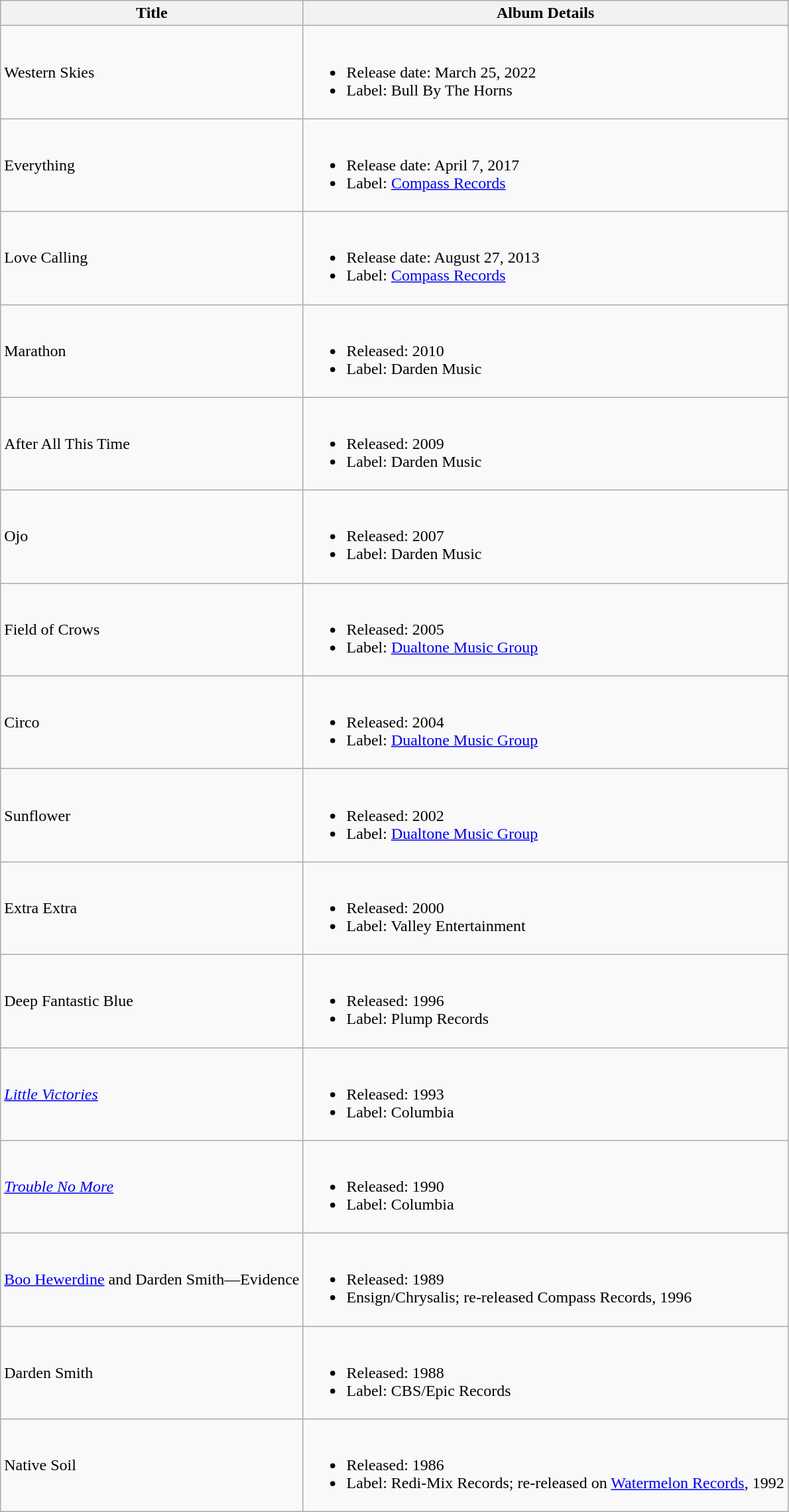<table class="wikitable">
<tr>
<th>Title</th>
<th>Album Details</th>
</tr>
<tr>
<td>Western Skies</td>
<td><br><ul><li>Release date: March 25, 2022</li><li>Label: Bull By The Horns</li></ul></td>
</tr>
<tr>
<td>Everything</td>
<td><br><ul><li>Release date: April 7, 2017</li><li>Label: <a href='#'>Compass Records</a></li></ul></td>
</tr>
<tr>
<td>Love Calling</td>
<td><br><ul><li>Release date: August 27, 2013</li><li>Label: <a href='#'>Compass Records</a></li></ul></td>
</tr>
<tr>
<td>Marathon</td>
<td><br><ul><li>Released: 2010</li><li>Label: Darden Music</li></ul></td>
</tr>
<tr>
<td>After All This Time</td>
<td><br><ul><li>Released: 2009</li><li>Label: Darden Music</li></ul></td>
</tr>
<tr>
<td>Ojo</td>
<td><br><ul><li>Released: 2007</li><li>Label: Darden Music</li></ul></td>
</tr>
<tr>
<td>Field of Crows</td>
<td><br><ul><li>Released: 2005</li><li>Label: <a href='#'>Dualtone Music Group</a></li></ul></td>
</tr>
<tr>
<td>Circo</td>
<td><br><ul><li>Released: 2004</li><li>Label: <a href='#'>Dualtone Music Group</a></li></ul></td>
</tr>
<tr>
<td>Sunflower</td>
<td><br><ul><li>Released: 2002</li><li>Label: <a href='#'>Dualtone Music Group</a></li></ul></td>
</tr>
<tr>
<td>Extra Extra</td>
<td><br><ul><li>Released: 2000</li><li>Label: Valley Entertainment</li></ul></td>
</tr>
<tr>
<td>Deep Fantastic Blue</td>
<td><br><ul><li>Released: 1996</li><li>Label: Plump Records</li></ul></td>
</tr>
<tr>
<td><em><a href='#'>Little Victories</a></em></td>
<td><br><ul><li>Released: 1993</li><li>Label: Columbia</li></ul></td>
</tr>
<tr>
<td><em><a href='#'>Trouble No More</a></em></td>
<td><br><ul><li>Released: 1990</li><li>Label: Columbia</li></ul></td>
</tr>
<tr>
<td><a href='#'>Boo Hewerdine</a> and Darden Smith—Evidence</td>
<td><br><ul><li>Released: 1989</li><li>Ensign/Chrysalis; re-released Compass Records, 1996</li></ul></td>
</tr>
<tr>
<td>Darden Smith</td>
<td><br><ul><li>Released: 1988</li><li>Label: CBS/Epic Records</li></ul></td>
</tr>
<tr>
<td>Native Soil</td>
<td><br><ul><li>Released: 1986</li><li>Label: Redi-Mix Records; re-released on <a href='#'>Watermelon Records</a>, 1992</li></ul></td>
</tr>
</table>
